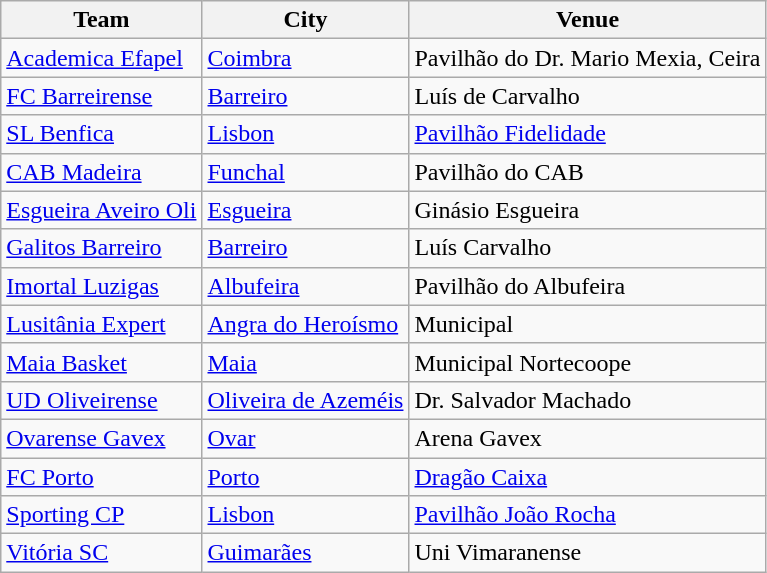<table class="wikitable sortable">
<tr>
<th>Team</th>
<th>City</th>
<th>Venue</th>
</tr>
<tr>
<td><a href='#'>Academica Efapel</a></td>
<td><a href='#'>Coimbra</a></td>
<td>Pavilhão do Dr. Mario Mexia, Ceira</td>
</tr>
<tr>
<td><a href='#'>FC Barreirense</a></td>
<td><a href='#'>Barreiro</a></td>
<td>Luís de Carvalho</td>
</tr>
<tr>
<td><a href='#'>SL Benfica</a></td>
<td><a href='#'>Lisbon</a></td>
<td><a href='#'>Pavilhão Fidelidade</a></td>
</tr>
<tr>
<td><a href='#'>CAB Madeira</a></td>
<td><a href='#'>Funchal</a></td>
<td>Pavilhão do CAB</td>
</tr>
<tr>
<td><a href='#'>Esgueira Aveiro Oli</a></td>
<td><a href='#'>Esgueira</a></td>
<td>Ginásio Esgueira</td>
</tr>
<tr>
<td><a href='#'>Galitos Barreiro</a></td>
<td><a href='#'>Barreiro</a></td>
<td>Luís Carvalho</td>
</tr>
<tr>
<td><a href='#'>Imortal Luzigas</a></td>
<td><a href='#'>Albufeira</a></td>
<td>Pavilhão do Albufeira</td>
</tr>
<tr>
<td><a href='#'>Lusitânia Expert</a></td>
<td><a href='#'>Angra do Heroísmo</a></td>
<td>Municipal</td>
</tr>
<tr>
<td><a href='#'>Maia Basket</a></td>
<td><a href='#'>Maia</a></td>
<td>Municipal Nortecoope</td>
</tr>
<tr>
<td><a href='#'>UD Oliveirense</a></td>
<td><a href='#'>Oliveira de Azeméis</a></td>
<td>Dr. Salvador Machado</td>
</tr>
<tr>
<td><a href='#'>Ovarense Gavex</a></td>
<td><a href='#'>Ovar</a></td>
<td>Arena Gavex</td>
</tr>
<tr>
<td><a href='#'>FC Porto</a></td>
<td><a href='#'>Porto</a></td>
<td><a href='#'>Dragão Caixa</a></td>
</tr>
<tr>
<td><a href='#'>Sporting CP</a></td>
<td><a href='#'>Lisbon</a></td>
<td><a href='#'>Pavilhão João Rocha</a></td>
</tr>
<tr>
<td><a href='#'>Vitória SC</a></td>
<td><a href='#'>Guimarães</a></td>
<td>Uni Vimaranense</td>
</tr>
</table>
